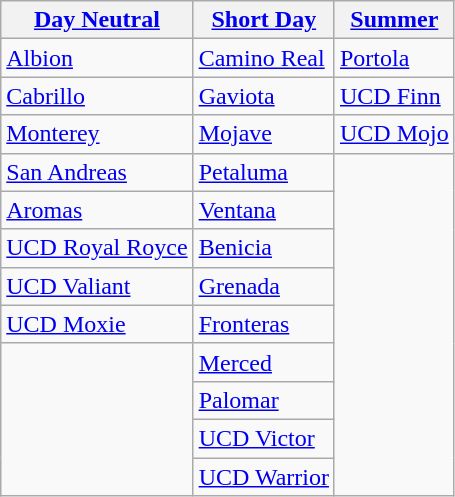<table class="wikitable">
<tr>
<th><a href='#'>Day Neutral</a></th>
<th><a href='#'>Short Day</a></th>
<th><a href='#'>Summer</a></th>
</tr>
<tr>
<td><a href='#'>Albion</a></td>
<td><a href='#'>Camino Real</a></td>
<td><a href='#'>Portola</a></td>
</tr>
<tr>
<td><a href='#'>Cabrillo</a></td>
<td><a href='#'>Gaviota</a></td>
<td><a href='#'>UCD Finn</a></td>
</tr>
<tr>
<td><a href='#'>Monterey</a></td>
<td><a href='#'>Mojave</a></td>
<td><a href='#'>UCD Mojo</a></td>
</tr>
<tr>
<td><a href='#'>San Andreas</a></td>
<td><a href='#'>Petaluma</a></td>
<td rowspan=9></td>
</tr>
<tr>
<td><a href='#'>Aromas</a></td>
<td><a href='#'>Ventana</a></td>
</tr>
<tr>
<td><a href='#'>UCD Royal Royce</a></td>
<td><a href='#'>Benicia</a></td>
</tr>
<tr>
<td><a href='#'>UCD Valiant</a></td>
<td><a href='#'>Grenada</a></td>
</tr>
<tr>
<td><a href='#'>UCD Moxie</a></td>
<td><a href='#'>Fronteras</a></td>
</tr>
<tr>
<td rowspan=4></td>
<td><a href='#'>Merced</a></td>
</tr>
<tr>
<td><a href='#'>Palomar</a></td>
</tr>
<tr>
<td><a href='#'>UCD Victor</a></td>
</tr>
<tr>
<td><a href='#'>UCD Warrior</a></td>
</tr>
</table>
